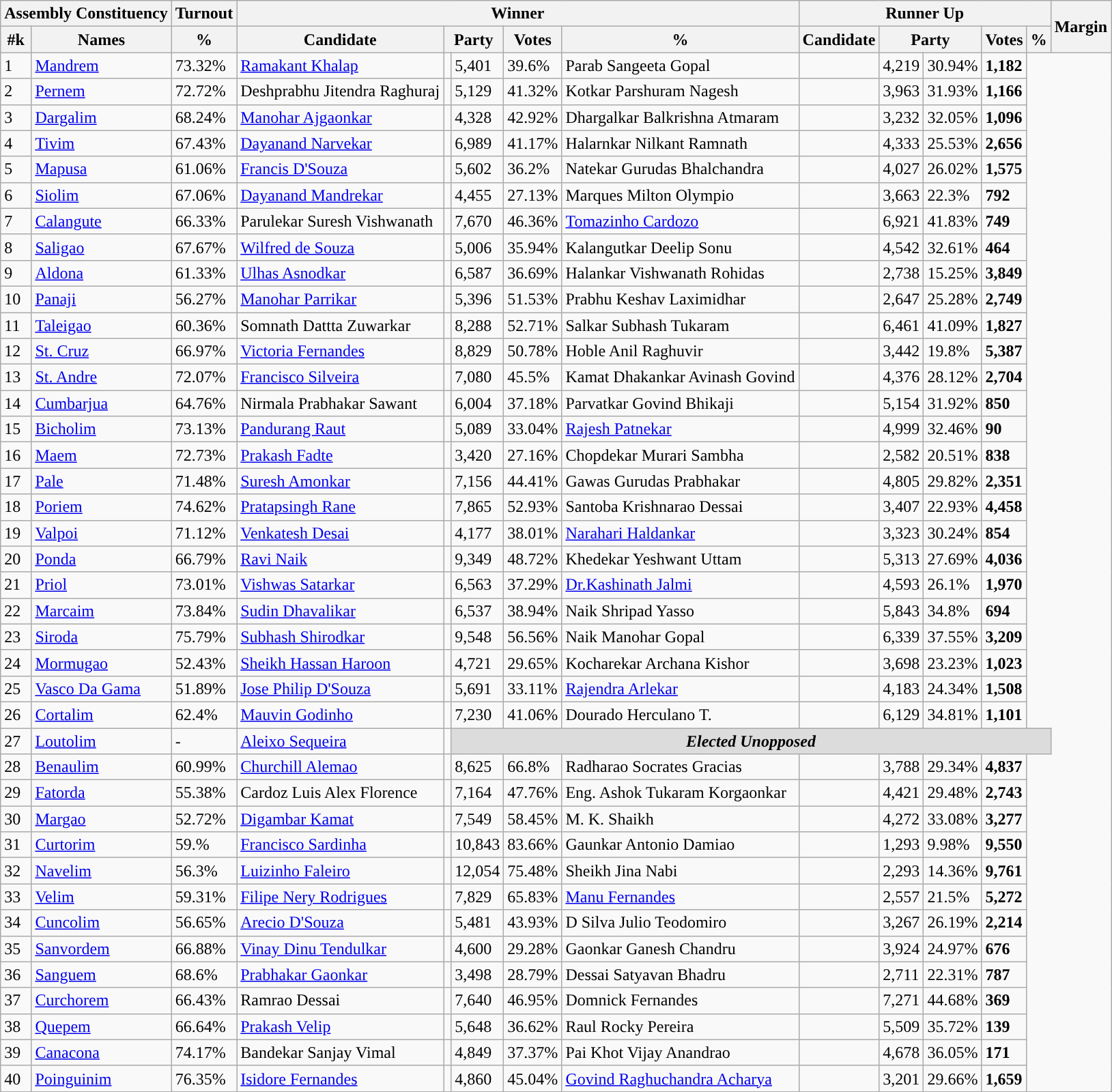<table class="wikitable sortable">
<tr>
<th colspan="2">Assembly Constituency</th>
<th>Turnout</th>
<th colspan="5">Winner</th>
<th colspan="5">Runner Up</th>
<th rowspan="2" data-sort-type=number>Margin</th>
</tr>
<tr>
<th>#k</th>
<th>Names</th>
<th>%</th>
<th>Candidate</th>
<th colspan="2">Party</th>
<th data-sort-type=number>Votes</th>
<th>%</th>
<th>Candidate</th>
<th colspan="2">Party</th>
<th data-sort-type=number>Votes</th>
<th>%</th>
</tr>
<tr>
<td>1</td>
<td><a href='#'>Mandrem</a></td>
<td>73.32%</td>
<td><a href='#'>Ramakant Khalap</a></td>
<td></td>
<td>5,401</td>
<td>39.6%</td>
<td>Parab Sangeeta Gopal</td>
<td></td>
<td>4,219</td>
<td>30.94%</td>
<td style="background:"><span><strong>1,182</strong></span></td>
</tr>
<tr>
<td>2</td>
<td><a href='#'>Pernem</a></td>
<td>72.72%</td>
<td>Deshprabhu Jitendra Raghuraj</td>
<td></td>
<td>5,129</td>
<td>41.32%</td>
<td>Kotkar Parshuram Nagesh</td>
<td></td>
<td>3,963</td>
<td>31.93%</td>
<td style="background:"><span><strong>1,166</strong></span></td>
</tr>
<tr>
<td>3</td>
<td><a href='#'>Dargalim</a></td>
<td>68.24%</td>
<td><a href='#'>Manohar Ajgaonkar</a></td>
<td></td>
<td>4,328</td>
<td>42.92%</td>
<td>Dhargalkar Balkrishna Atmaram</td>
<td></td>
<td>3,232</td>
<td>32.05%</td>
<td style="background:"><span><strong>1,096</strong></span></td>
</tr>
<tr>
<td>4</td>
<td><a href='#'>Tivim</a></td>
<td>67.43%</td>
<td><a href='#'>Dayanand Narvekar</a></td>
<td></td>
<td>6,989</td>
<td>41.17%</td>
<td>Halarnkar Nilkant Ramnath</td>
<td></td>
<td>4,333</td>
<td>25.53%</td>
<td style="background:"><span><strong>2,656</strong></span></td>
</tr>
<tr>
<td>5</td>
<td><a href='#'>Mapusa</a></td>
<td>61.06%</td>
<td><a href='#'>Francis D'Souza</a></td>
<td></td>
<td>5,602</td>
<td>36.2%</td>
<td>Natekar Gurudas Bhalchandra</td>
<td></td>
<td>4,027</td>
<td>26.02%</td>
<td style="background:"><span><strong>1,575</strong></span></td>
</tr>
<tr>
<td>6</td>
<td><a href='#'>Siolim</a></td>
<td>67.06%</td>
<td><a href='#'>Dayanand Mandrekar</a></td>
<td></td>
<td>4,455</td>
<td>27.13%</td>
<td>Marques Milton Olympio</td>
<td></td>
<td>3,663</td>
<td>22.3%</td>
<td style="background:"><span><strong>792</strong></span></td>
</tr>
<tr>
<td>7</td>
<td><a href='#'>Calangute</a></td>
<td>66.33%</td>
<td>Parulekar Suresh Vishwanath</td>
<td></td>
<td>7,670</td>
<td>46.36%</td>
<td><a href='#'>Tomazinho Cardozo</a></td>
<td></td>
<td>6,921</td>
<td>41.83%</td>
<td style="background:"><span><strong>749</strong></span></td>
</tr>
<tr>
<td>8</td>
<td><a href='#'>Saligao</a></td>
<td>67.67%</td>
<td><a href='#'>Wilfred de Souza</a></td>
<td></td>
<td>5,006</td>
<td>35.94%</td>
<td>Kalangutkar Deelip Sonu</td>
<td></td>
<td>4,542</td>
<td>32.61%</td>
<td style="background:"><span><strong>464</strong></span></td>
</tr>
<tr>
<td>9</td>
<td><a href='#'>Aldona</a></td>
<td>61.33%</td>
<td><a href='#'>Ulhas Asnodkar</a></td>
<td></td>
<td>6,587</td>
<td>36.69%</td>
<td>Halankar Vishwanath Rohidas</td>
<td></td>
<td>2,738</td>
<td>15.25%</td>
<td style="background:"><span><strong>3,849</strong></span></td>
</tr>
<tr>
<td>10</td>
<td><a href='#'>Panaji</a></td>
<td>56.27%</td>
<td><a href='#'>Manohar Parrikar</a></td>
<td></td>
<td>5,396</td>
<td>51.53%</td>
<td>Prabhu Keshav Laximidhar</td>
<td></td>
<td>2,647</td>
<td>25.28%</td>
<td style="background:"><span><strong>2,749</strong></span></td>
</tr>
<tr>
<td>11</td>
<td><a href='#'>Taleigao</a></td>
<td>60.36%</td>
<td>Somnath Dattta Zuwarkar</td>
<td></td>
<td>8,288</td>
<td>52.71%</td>
<td>Salkar Subhash Tukaram</td>
<td></td>
<td>6,461</td>
<td>41.09%</td>
<td style="background:"><span><strong>1,827</strong></span></td>
</tr>
<tr>
<td>12</td>
<td><a href='#'>St. Cruz</a></td>
<td>66.97%</td>
<td><a href='#'>Victoria Fernandes</a></td>
<td></td>
<td>8,829</td>
<td>50.78%</td>
<td>Hoble Anil Raghuvir</td>
<td></td>
<td>3,442</td>
<td>19.8%</td>
<td style="background:"><span><strong>5,387</strong></span></td>
</tr>
<tr>
<td>13</td>
<td><a href='#'>St. Andre</a></td>
<td>72.07%</td>
<td><a href='#'>Francisco Silveira</a></td>
<td></td>
<td>7,080</td>
<td>45.5%</td>
<td>Kamat Dhakankar Avinash Govind</td>
<td></td>
<td>4,376</td>
<td>28.12%</td>
<td style="background:"><span><strong>2,704</strong></span></td>
</tr>
<tr>
<td>14</td>
<td><a href='#'>Cumbarjua</a></td>
<td>64.76%</td>
<td>Nirmala Prabhakar Sawant</td>
<td></td>
<td>6,004</td>
<td>37.18%</td>
<td>Parvatkar Govind Bhikaji</td>
<td></td>
<td>5,154</td>
<td>31.92%</td>
<td style="background:"><span><strong>850</strong></span></td>
</tr>
<tr>
<td>15</td>
<td><a href='#'>Bicholim</a></td>
<td>73.13%</td>
<td><a href='#'>Pandurang Raut</a></td>
<td></td>
<td>5,089</td>
<td>33.04%</td>
<td><a href='#'>Rajesh Patnekar</a></td>
<td></td>
<td>4,999</td>
<td>32.46%</td>
<td style="background:"><span><strong>90</strong></span></td>
</tr>
<tr>
<td>16</td>
<td><a href='#'>Maem</a></td>
<td>72.73%</td>
<td><a href='#'>Prakash Fadte</a></td>
<td></td>
<td>3,420</td>
<td>27.16%</td>
<td>Chopdekar Murari Sambha</td>
<td></td>
<td>2,582</td>
<td>20.51%</td>
<td style="background:"><span><strong>838</strong></span></td>
</tr>
<tr>
<td>17</td>
<td><a href='#'>Pale</a></td>
<td>71.48%</td>
<td><a href='#'>Suresh Amonkar</a></td>
<td></td>
<td>7,156</td>
<td>44.41%</td>
<td>Gawas Gurudas Prabhakar</td>
<td></td>
<td>4,805</td>
<td>29.82%</td>
<td style="background:"><span><strong>2,351</strong></span></td>
</tr>
<tr>
<td>18</td>
<td><a href='#'>Poriem</a></td>
<td>74.62%</td>
<td><a href='#'>Pratapsingh Rane</a></td>
<td></td>
<td>7,865</td>
<td>52.93%</td>
<td>Santoba Krishnarao Dessai</td>
<td></td>
<td>3,407</td>
<td>22.93%</td>
<td style="background:"><span><strong>4,458</strong></span></td>
</tr>
<tr>
<td>19</td>
<td><a href='#'>Valpoi</a></td>
<td>71.12%</td>
<td><a href='#'>Venkatesh Desai</a></td>
<td></td>
<td>4,177</td>
<td>38.01%</td>
<td><a href='#'>Narahari Haldankar</a></td>
<td></td>
<td>3,323</td>
<td>30.24%</td>
<td style="background:"><span><strong>854</strong></span></td>
</tr>
<tr>
<td>20</td>
<td><a href='#'>Ponda</a></td>
<td>66.79%</td>
<td><a href='#'>Ravi Naik</a></td>
<td></td>
<td>9,349</td>
<td>48.72%</td>
<td>Khedekar Yeshwant Uttam</td>
<td></td>
<td>5,313</td>
<td>27.69%</td>
<td style="background:"><span><strong>4,036</strong></span></td>
</tr>
<tr>
<td>21</td>
<td><a href='#'>Priol</a></td>
<td>73.01%</td>
<td><a href='#'>Vishwas Satarkar</a></td>
<td></td>
<td>6,563</td>
<td>37.29%</td>
<td><a href='#'>Dr.Kashinath Jalmi</a></td>
<td></td>
<td>4,593</td>
<td>26.1%</td>
<td style="background:"><span><strong>1,970</strong></span></td>
</tr>
<tr>
<td>22</td>
<td><a href='#'>Marcaim</a></td>
<td>73.84%</td>
<td><a href='#'>Sudin Dhavalikar</a></td>
<td></td>
<td>6,537</td>
<td>38.94%</td>
<td>Naik Shripad Yasso</td>
<td></td>
<td>5,843</td>
<td>34.8%</td>
<td style="background:"><span><strong>694</strong></span></td>
</tr>
<tr>
<td>23</td>
<td><a href='#'>Siroda</a></td>
<td>75.79%</td>
<td><a href='#'>Subhash Shirodkar</a></td>
<td></td>
<td>9,548</td>
<td>56.56%</td>
<td>Naik Manohar Gopal</td>
<td></td>
<td>6,339</td>
<td>37.55%</td>
<td style="background:"><span><strong>3,209</strong></span></td>
</tr>
<tr>
<td>24</td>
<td><a href='#'>Mormugao</a></td>
<td>52.43%</td>
<td><a href='#'>Sheikh Hassan Haroon</a></td>
<td></td>
<td>4,721</td>
<td>29.65%</td>
<td>Kocharekar Archana Kishor</td>
<td></td>
<td>3,698</td>
<td>23.23%</td>
<td style="background:"><span><strong>1,023</strong></span></td>
</tr>
<tr>
<td>25</td>
<td><a href='#'>Vasco Da Gama</a></td>
<td>51.89%</td>
<td><a href='#'>Jose Philip D'Souza</a></td>
<td></td>
<td>5,691</td>
<td>33.11%</td>
<td><a href='#'>Rajendra Arlekar</a></td>
<td></td>
<td>4,183</td>
<td>24.34%</td>
<td style="background:"><span><strong>1,508</strong></span></td>
</tr>
<tr>
<td>26</td>
<td><a href='#'>Cortalim</a></td>
<td>62.4%</td>
<td><a href='#'>Mauvin Godinho</a></td>
<td></td>
<td>7,230</td>
<td>41.06%</td>
<td>Dourado Herculano T.</td>
<td></td>
<td>6,129</td>
<td>34.81%</td>
<td style="background:"><span><strong>1,101</strong></span></td>
</tr>
<tr>
<td>27</td>
<td><a href='#'>Loutolim</a></td>
<td>-</td>
<td><a href='#'>Aleixo Sequeira</a></td>
<td></td>
<td colspan=8 style="background:#dcdcdc; text-align:center;"><b><em>Elected Unopposed</em></b></td>
</tr>
<tr>
<td>28</td>
<td><a href='#'>Benaulim</a></td>
<td>60.99%</td>
<td><a href='#'>Churchill Alemao</a></td>
<td></td>
<td>8,625</td>
<td>66.8%</td>
<td>Radharao Socrates Gracias</td>
<td></td>
<td>3,788</td>
<td>29.34%</td>
<td style="background:"><span><strong>4,837</strong></span></td>
</tr>
<tr>
<td>29</td>
<td><a href='#'>Fatorda</a></td>
<td>55.38%</td>
<td>Cardoz Luis Alex Florence</td>
<td></td>
<td>7,164</td>
<td>47.76%</td>
<td>Eng. Ashok Tukaram Korgaonkar</td>
<td></td>
<td>4,421</td>
<td>29.48%</td>
<td style="background:"><span><strong>2,743</strong></span></td>
</tr>
<tr>
<td>30</td>
<td><a href='#'>Margao</a></td>
<td>52.72%</td>
<td><a href='#'>Digambar Kamat</a></td>
<td></td>
<td>7,549</td>
<td>58.45%</td>
<td>M. K. Shaikh</td>
<td></td>
<td>4,272</td>
<td>33.08%</td>
<td style="background:"><span><strong>3,277</strong></span></td>
</tr>
<tr>
<td>31</td>
<td><a href='#'>Curtorim</a></td>
<td>59.%</td>
<td><a href='#'>Francisco Sardinha</a></td>
<td></td>
<td>10,843</td>
<td>83.66%</td>
<td>Gaunkar Antonio Damiao</td>
<td></td>
<td>1,293</td>
<td>9.98%</td>
<td style="background:"><span><strong>9,550</strong></span></td>
</tr>
<tr>
<td>32</td>
<td><a href='#'>Navelim</a></td>
<td>56.3%</td>
<td><a href='#'>Luizinho Faleiro</a></td>
<td></td>
<td>12,054</td>
<td>75.48%</td>
<td>Sheikh Jina Nabi</td>
<td></td>
<td>2,293</td>
<td>14.36%</td>
<td style="background:"><span><strong>9,761</strong></span></td>
</tr>
<tr>
<td>33</td>
<td><a href='#'>Velim</a></td>
<td>59.31%</td>
<td><a href='#'>Filipe Nery Rodrigues</a></td>
<td></td>
<td>7,829</td>
<td>65.83%</td>
<td><a href='#'>Manu Fernandes</a></td>
<td></td>
<td>2,557</td>
<td>21.5%</td>
<td style="background:"><span><strong>5,272</strong></span></td>
</tr>
<tr>
<td>34</td>
<td><a href='#'>Cuncolim</a></td>
<td>56.65%</td>
<td><a href='#'>Arecio D'Souza</a></td>
<td></td>
<td>5,481</td>
<td>43.93%</td>
<td>D Silva Julio Teodomiro</td>
<td></td>
<td>3,267</td>
<td>26.19%</td>
<td style="background:"><span><strong>2,214</strong></span></td>
</tr>
<tr>
<td>35</td>
<td><a href='#'>Sanvordem</a></td>
<td>66.88%</td>
<td><a href='#'>Vinay Dinu Tendulkar</a></td>
<td></td>
<td>4,600</td>
<td>29.28%</td>
<td>Gaonkar Ganesh Chandru</td>
<td></td>
<td>3,924</td>
<td>24.97%</td>
<td style="background:"><span><strong>676</strong></span></td>
</tr>
<tr>
<td>36</td>
<td><a href='#'>Sanguem</a></td>
<td>68.6%</td>
<td><a href='#'>Prabhakar Gaonkar</a></td>
<td></td>
<td>3,498</td>
<td>28.79%</td>
<td>Dessai Satyavan Bhadru</td>
<td></td>
<td>2,711</td>
<td>22.31%</td>
<td style="background:"><span><strong>787</strong></span></td>
</tr>
<tr>
<td>37</td>
<td><a href='#'>Curchorem</a></td>
<td>66.43%</td>
<td>Ramrao Dessai</td>
<td></td>
<td>7,640</td>
<td>46.95%</td>
<td>Domnick Fernandes</td>
<td></td>
<td>7,271</td>
<td>44.68%</td>
<td style="background:"><span><strong>369</strong></span></td>
</tr>
<tr>
<td>38</td>
<td><a href='#'>Quepem</a></td>
<td>66.64%</td>
<td><a href='#'>Prakash Velip</a></td>
<td></td>
<td>5,648</td>
<td>36.62%</td>
<td>Raul Rocky Pereira</td>
<td></td>
<td>5,509</td>
<td>35.72%</td>
<td style="background:"><span><strong>139</strong></span></td>
</tr>
<tr>
<td>39</td>
<td><a href='#'>Canacona</a></td>
<td>74.17%</td>
<td>Bandekar Sanjay Vimal</td>
<td></td>
<td>4,849</td>
<td>37.37%</td>
<td>Pai Khot Vijay Anandrao</td>
<td></td>
<td>4,678</td>
<td>36.05%</td>
<td style="background:"><span><strong>171</strong></span></td>
</tr>
<tr>
<td>40</td>
<td><a href='#'>Poinguinim</a></td>
<td>76.35%</td>
<td><a href='#'>Isidore Fernandes</a></td>
<td></td>
<td>4,860</td>
<td>45.04%</td>
<td><a href='#'>Govind Raghuchandra Acharya</a></td>
<td></td>
<td>3,201</td>
<td>29.66%</td>
<td style="background:"><span><strong>1,659</strong></span></td>
</tr>
</table>
